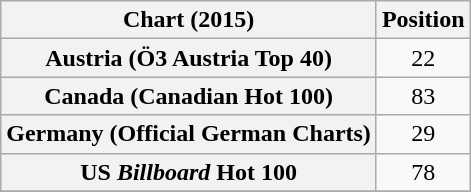<table class="wikitable sortable plainrowheaders" style="text-align:center">
<tr>
<th scope="col">Chart (2015)</th>
<th scope="col">Position</th>
</tr>
<tr>
<th scope="row">Austria (Ö3 Austria Top 40)</th>
<td>22</td>
</tr>
<tr>
<th scope="row">Canada (Canadian Hot 100)</th>
<td align="center">83</td>
</tr>
<tr>
<th scope="row">Germany (Official German Charts)</th>
<td style="text-align:center;">29</td>
</tr>
<tr>
<th scope="row">US <em>Billboard</em> Hot 100</th>
<td style="text-align:center;">78</td>
</tr>
<tr>
</tr>
</table>
